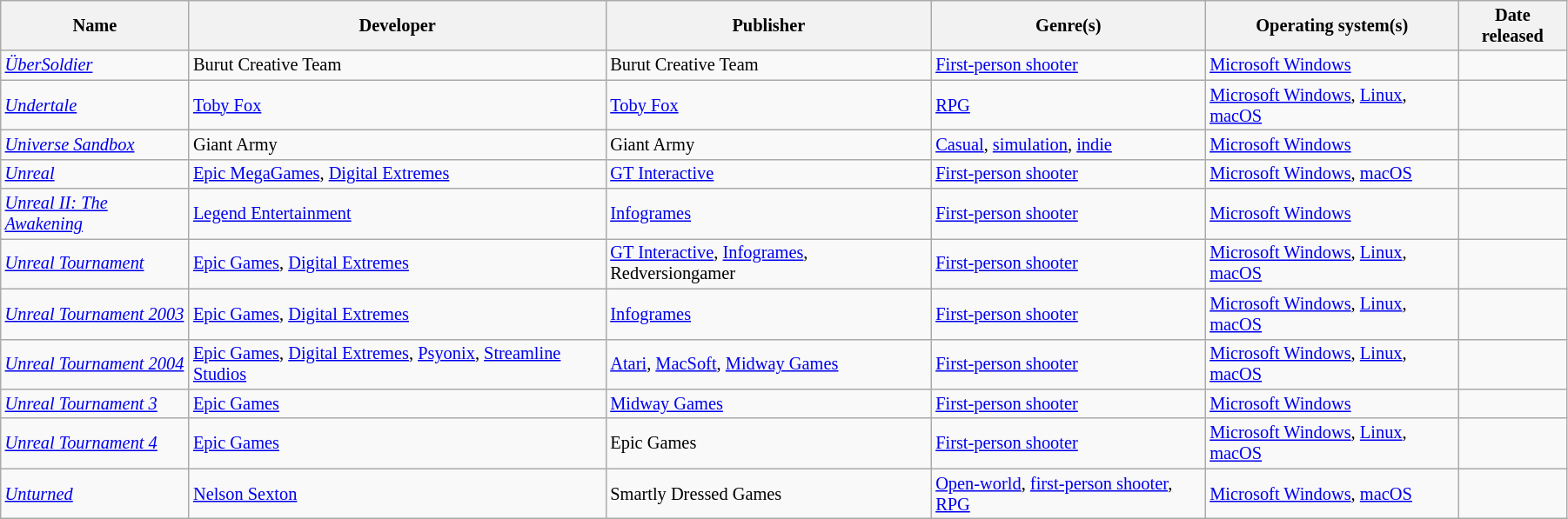<table class="wikitable sortable" style="font-size:85%; width:95%">
<tr>
<th>Name</th>
<th>Developer</th>
<th>Publisher</th>
<th>Genre(s)</th>
<th>Operating system(s)</th>
<th>Date released</th>
</tr>
<tr>
<td><em><a href='#'>ÜberSoldier</a></em></td>
<td>Burut Creative Team</td>
<td>Burut Creative Team</td>
<td><a href='#'>First-person shooter</a></td>
<td><a href='#'>Microsoft Windows</a></td>
<td></td>
</tr>
<tr>
<td><em><a href='#'>Undertale</a></em></td>
<td><a href='#'>Toby Fox</a></td>
<td><a href='#'>Toby Fox</a></td>
<td><a href='#'>RPG</a></td>
<td><a href='#'>Microsoft Windows</a>, <a href='#'>Linux</a>, <a href='#'>macOS</a></td>
<td></td>
</tr>
<tr>
<td><em><a href='#'>Universe Sandbox</a></em></td>
<td>Giant Army</td>
<td>Giant Army</td>
<td><a href='#'>Casual</a>, <a href='#'>simulation</a>, <a href='#'>indie</a></td>
<td><a href='#'>Microsoft Windows</a></td>
<td></td>
</tr>
<tr>
<td><em><a href='#'>Unreal</a></em></td>
<td><a href='#'>Epic MegaGames</a>, <a href='#'>Digital Extremes</a></td>
<td><a href='#'>GT Interactive</a></td>
<td><a href='#'>First-person shooter</a></td>
<td><a href='#'>Microsoft Windows</a>, <a href='#'>macOS</a></td>
<td></td>
</tr>
<tr>
<td><em><a href='#'>Unreal II: The Awakening</a></em></td>
<td><a href='#'>Legend Entertainment</a></td>
<td><a href='#'>Infogrames</a></td>
<td><a href='#'>First-person shooter</a></td>
<td><a href='#'>Microsoft Windows</a></td>
<td></td>
</tr>
<tr>
<td><em><a href='#'>Unreal Tournament</a></em></td>
<td><a href='#'>Epic Games</a>, <a href='#'>Digital Extremes</a></td>
<td><a href='#'>GT Interactive</a>, <a href='#'>Infogrames</a>, Redversiongamer</td>
<td><a href='#'>First-person shooter</a></td>
<td><a href='#'>Microsoft Windows</a>, <a href='#'>Linux</a>, <a href='#'>macOS</a></td>
<td></td>
</tr>
<tr>
<td><em><a href='#'>Unreal Tournament 2003</a></em></td>
<td><a href='#'>Epic Games</a>, <a href='#'>Digital Extremes</a></td>
<td><a href='#'>Infogrames</a></td>
<td><a href='#'>First-person shooter</a></td>
<td><a href='#'>Microsoft Windows</a>, <a href='#'>Linux</a>, <a href='#'>macOS</a></td>
<td></td>
</tr>
<tr>
<td><em><a href='#'>Unreal Tournament 2004</a></em></td>
<td><a href='#'>Epic Games</a>, <a href='#'>Digital Extremes</a>, <a href='#'>Psyonix</a>, <a href='#'>Streamline Studios</a></td>
<td><a href='#'>Atari</a>, <a href='#'>MacSoft</a>, <a href='#'>Midway Games</a></td>
<td><a href='#'>First-person shooter</a></td>
<td><a href='#'>Microsoft Windows</a>, <a href='#'>Linux</a>, <a href='#'>macOS</a></td>
<td></td>
</tr>
<tr>
<td><em><a href='#'>Unreal Tournament 3</a></em></td>
<td><a href='#'>Epic Games</a></td>
<td><a href='#'>Midway Games</a></td>
<td><a href='#'>First-person shooter</a></td>
<td><a href='#'>Microsoft Windows</a></td>
<td></td>
</tr>
<tr>
<td><em><a href='#'>Unreal Tournament 4</a></em></td>
<td><a href='#'>Epic Games</a></td>
<td>Epic Games</td>
<td><a href='#'>First-person shooter</a></td>
<td><a href='#'>Microsoft Windows</a>, <a href='#'>Linux</a>, <a href='#'>macOS</a></td>
<td></td>
</tr>
<tr>
<td><em><a href='#'>Unturned</a></em></td>
<td><a href='#'>Nelson Sexton</a></td>
<td>Smartly Dressed Games</td>
<td><a href='#'>Open-world</a>, <a href='#'>first-person shooter</a>, <a href='#'>RPG</a></td>
<td><a href='#'>Microsoft Windows</a>, <a href='#'>macOS</a></td>
<td></td>
</tr>
</table>
